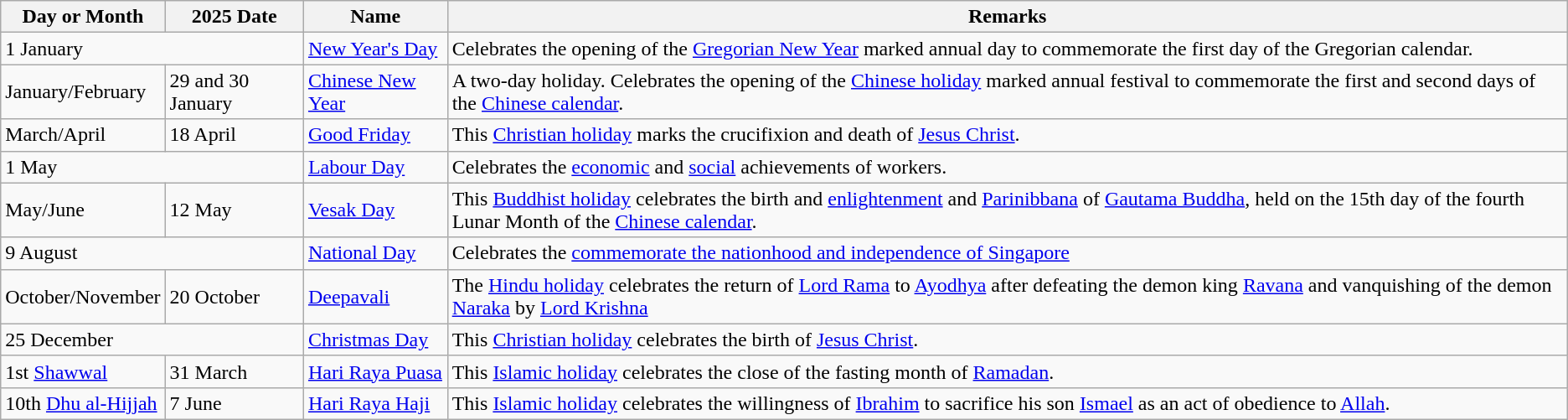<table class=wikitable>
<tr>
<th>Day or Month</th>
<th>2025 Date</th>
<th>Name</th>
<th>Remarks</th>
</tr>
<tr>
<td colspan=2>1 January</td>
<td><a href='#'>New Year's Day</a></td>
<td>Celebrates the opening of the <a href='#'>Gregorian New Year</a> marked annual day to commemorate the first day of the Gregorian calendar.</td>
</tr>
<tr>
<td>January/February</td>
<td>29 and 30 January</td>
<td><a href='#'>Chinese New Year</a></td>
<td>A two-day holiday. Celebrates the opening of the <a href='#'>Chinese holiday</a> marked annual festival to commemorate the first and second days of the <a href='#'>Chinese calendar</a>.</td>
</tr>
<tr>
<td>March/April</td>
<td>18 April</td>
<td><a href='#'>Good Friday</a></td>
<td>This <a href='#'>Christian holiday</a> marks the crucifixion and death of <a href='#'>Jesus Christ</a>.</td>
</tr>
<tr>
<td colspan=2>1 May</td>
<td><a href='#'>Labour Day</a></td>
<td>Celebrates the <a href='#'>economic</a> and <a href='#'>social</a> achievements of workers.</td>
</tr>
<tr>
<td>May/June</td>
<td>12 May</td>
<td><a href='#'>Vesak Day</a></td>
<td>This <a href='#'>Buddhist holiday</a> celebrates the birth and <a href='#'>enlightenment</a> and <a href='#'>Parinibbana</a> of <a href='#'>Gautama Buddha</a>, held on the 15th day of the fourth Lunar Month of the <a href='#'>Chinese calendar</a>.</td>
</tr>
<tr>
<td colspan=2>9 August</td>
<td><a href='#'>National Day</a></td>
<td>Celebrates the <a href='#'>commemorate the nationhood and independence of Singapore</a></td>
</tr>
<tr>
<td>October/November</td>
<td>20 October</td>
<td><a href='#'>Deepavali</a></td>
<td>The <a href='#'>Hindu holiday</a> celebrates the return of <a href='#'>Lord Rama</a> to <a href='#'>Ayodhya</a> after defeating the demon king <a href='#'>Ravana</a> and vanquishing of the demon <a href='#'>Naraka</a> by <a href='#'>Lord Krishna</a></td>
</tr>
<tr>
<td colspan=2>25 December</td>
<td><a href='#'>Christmas Day</a></td>
<td>This <a href='#'>Christian holiday</a> celebrates the birth of <a href='#'>Jesus Christ</a>.</td>
</tr>
<tr>
<td>1st <a href='#'>Shawwal</a></td>
<td>31 March</td>
<td><a href='#'>Hari Raya Puasa</a></td>
<td>This <a href='#'>Islamic holiday</a> celebrates the close of the fasting month of <a href='#'>Ramadan</a>.</td>
</tr>
<tr>
<td>10th <a href='#'>Dhu al-Hijjah</a></td>
<td>7 June</td>
<td><a href='#'>Hari Raya Haji</a></td>
<td>This <a href='#'>Islamic holiday</a> celebrates the willingness of <a href='#'>Ibrahim</a> to sacrifice his son <a href='#'>Ismael</a> as an act of obedience to <a href='#'>Allah</a>.</td>
</tr>
</table>
